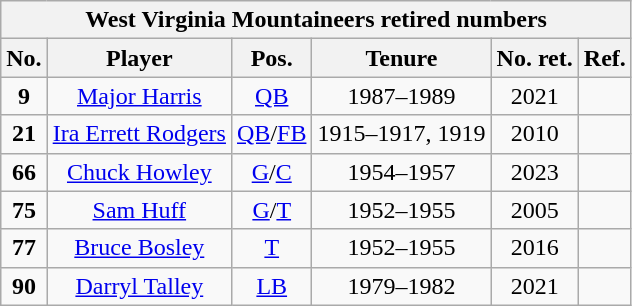<table class="wikitable" style="text-align:center">
<tr>
<th colspan=6 style =><strong>West Virginia Mountaineers retired numbers</strong></th>
</tr>
<tr>
<th style = >No.</th>
<th style = >Player</th>
<th style = >Pos.</th>
<th style = >Tenure</th>
<th style = >No. ret.</th>
<th style = >Ref.</th>
</tr>
<tr>
<td><strong>9</strong></td>
<td><a href='#'>Major Harris</a></td>
<td><a href='#'>QB</a></td>
<td>1987–1989</td>
<td>2021</td>
<td></td>
</tr>
<tr>
<td><strong>21</strong></td>
<td><a href='#'>Ira Errett Rodgers</a></td>
<td><a href='#'>QB</a>/<a href='#'>FB</a></td>
<td>1915–1917, 1919</td>
<td>2010</td>
<td></td>
</tr>
<tr>
<td><strong>66</strong></td>
<td><a href='#'>Chuck Howley</a></td>
<td><a href='#'>G</a>/<a href='#'>C</a></td>
<td>1954–1957</td>
<td>2023</td>
<td></td>
</tr>
<tr>
<td><strong>75</strong></td>
<td><a href='#'>Sam Huff</a></td>
<td><a href='#'>G</a>/<a href='#'>T</a></td>
<td>1952–1955</td>
<td>2005</td>
<td></td>
</tr>
<tr>
<td><strong>77</strong></td>
<td><a href='#'>Bruce Bosley</a></td>
<td><a href='#'>T</a></td>
<td>1952–1955</td>
<td>2016</td>
<td></td>
</tr>
<tr>
<td><strong>90</strong></td>
<td><a href='#'>Darryl Talley</a></td>
<td><a href='#'>LB</a></td>
<td>1979–1982</td>
<td>2021</td>
<td></td>
</tr>
</table>
